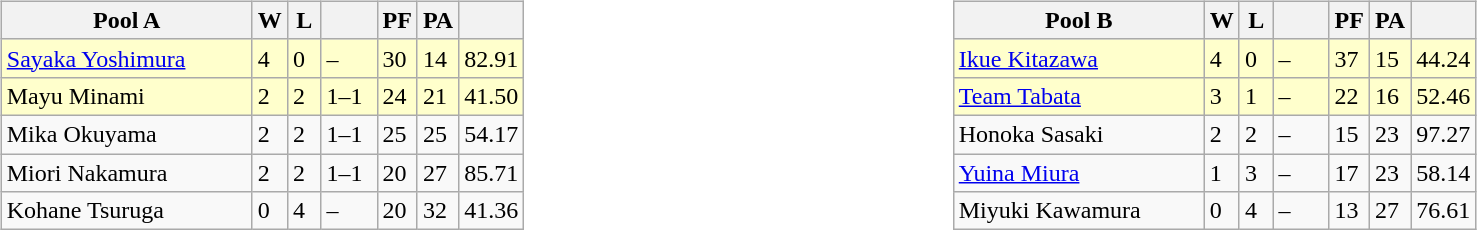<table>
<tr>
<td valign=top width=10%><br><table class=wikitable>
<tr>
<th width=160>Pool A</th>
<th width=15>W</th>
<th width=15>L</th>
<th width=30></th>
<th width=15>PF</th>
<th width=15>PA</th>
<th width=20></th>
</tr>
<tr bgcolor=#ffffcc>
<td> <a href='#'>Sayaka Yoshimura</a></td>
<td>4</td>
<td>0</td>
<td>–</td>
<td>30</td>
<td>14</td>
<td>82.91</td>
</tr>
<tr bgcolor=#ffffcc>
<td> Mayu Minami</td>
<td>2</td>
<td>2</td>
<td>1–1</td>
<td>24</td>
<td>21</td>
<td>41.50</td>
</tr>
<tr>
<td> Mika Okuyama</td>
<td>2</td>
<td>2</td>
<td>1–1</td>
<td>25</td>
<td>25</td>
<td>54.17</td>
</tr>
<tr>
<td> Miori Nakamura</td>
<td>2</td>
<td>2</td>
<td>1–1</td>
<td>20</td>
<td>27</td>
<td>85.71</td>
</tr>
<tr>
<td> Kohane Tsuruga</td>
<td>0</td>
<td>4</td>
<td>–</td>
<td>20</td>
<td>32</td>
<td>41.36</td>
</tr>
</table>
</td>
<td valign=top width=10%><br><table class=wikitable>
<tr>
<th width=160>Pool B</th>
<th width=15>W</th>
<th width=15>L</th>
<th width=30></th>
<th width=15>PF</th>
<th width=15>PA</th>
<th width=20></th>
</tr>
<tr bgcolor=#ffffcc>
<td> <a href='#'>Ikue Kitazawa</a></td>
<td>4</td>
<td>0</td>
<td>–</td>
<td>37</td>
<td>15</td>
<td>44.24</td>
</tr>
<tr bgcolor=#ffffcc>
<td> <a href='#'>Team Tabata</a></td>
<td>3</td>
<td>1</td>
<td>–</td>
<td>22</td>
<td>16</td>
<td>52.46</td>
</tr>
<tr>
<td> Honoka Sasaki</td>
<td>2</td>
<td>2</td>
<td>–</td>
<td>15</td>
<td>23</td>
<td>97.27</td>
</tr>
<tr>
<td> <a href='#'>Yuina Miura</a></td>
<td>1</td>
<td>3</td>
<td>–</td>
<td>17</td>
<td>23</td>
<td>58.14</td>
</tr>
<tr>
<td> Miyuki Kawamura</td>
<td>0</td>
<td>4</td>
<td>–</td>
<td>13</td>
<td>27</td>
<td>76.61</td>
</tr>
</table>
</td>
</tr>
</table>
